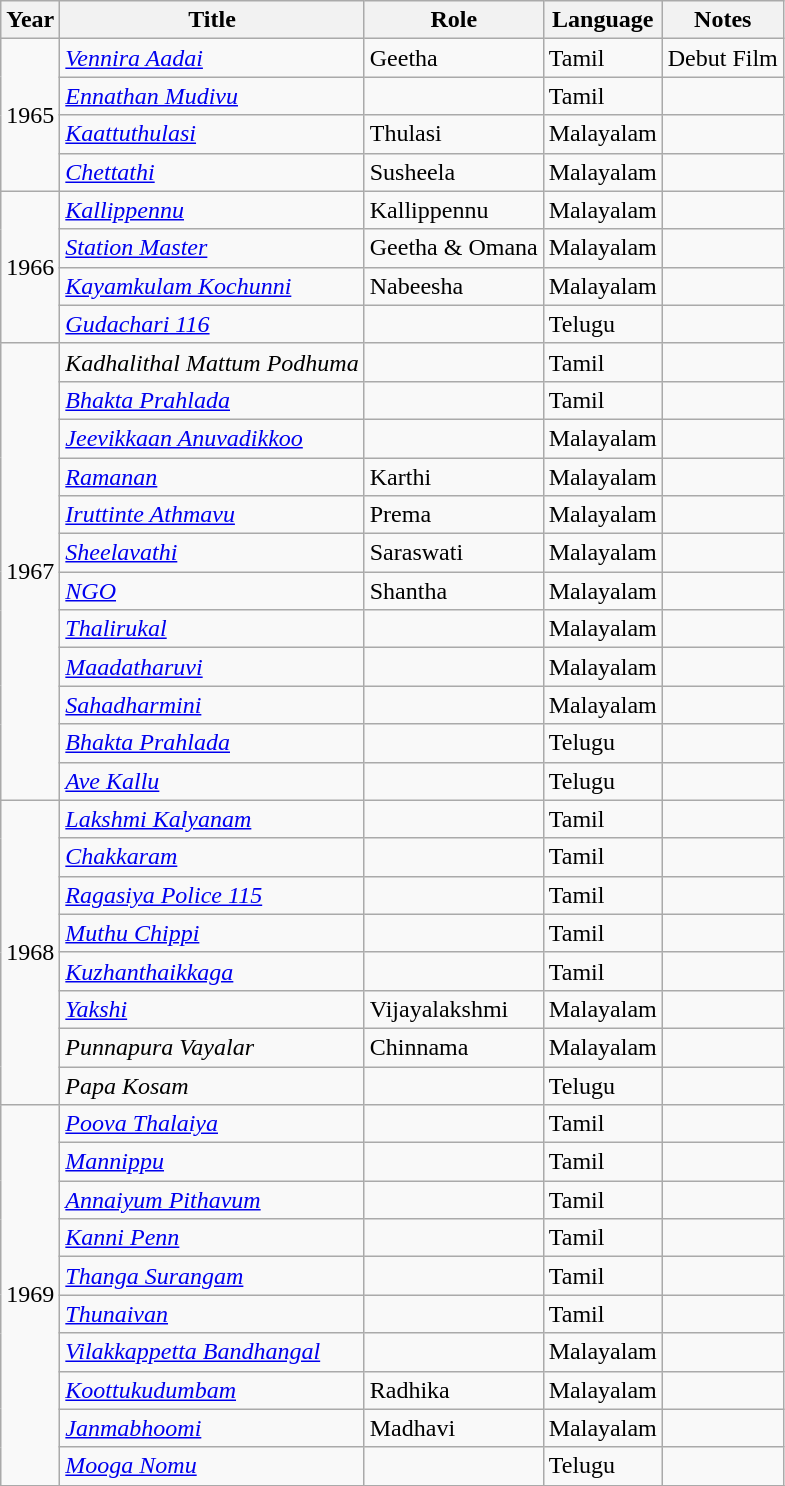<table class="wikitable sortable">
<tr>
<th>Year</th>
<th>Title</th>
<th>Role</th>
<th>Language</th>
<th>Notes</th>
</tr>
<tr>
<td rowspan="4">1965</td>
<td><em><a href='#'>Vennira Aadai</a></em></td>
<td>Geetha</td>
<td>Tamil</td>
<td>Debut Film</td>
</tr>
<tr>
<td><em><a href='#'>Ennathan Mudivu</a></em></td>
<td></td>
<td>Tamil</td>
<td></td>
</tr>
<tr>
<td><em><a href='#'>Kaattuthulasi</a></em></td>
<td>Thulasi</td>
<td>Malayalam</td>
<td></td>
</tr>
<tr>
<td><em><a href='#'>Chettathi</a></em></td>
<td>Susheela</td>
<td>Malayalam</td>
<td></td>
</tr>
<tr>
<td rowspan="4">1966</td>
<td><em><a href='#'>Kallippennu</a></em></td>
<td>Kallippennu</td>
<td>Malayalam</td>
<td></td>
</tr>
<tr>
<td><em><a href='#'>Station Master</a></em></td>
<td>Geetha & Omana</td>
<td>Malayalam</td>
<td></td>
</tr>
<tr>
<td><em><a href='#'>Kayamkulam Kochunni</a></em></td>
<td>Nabeesha</td>
<td>Malayalam</td>
<td></td>
</tr>
<tr>
<td><em><a href='#'>Gudachari 116</a></em></td>
<td></td>
<td>Telugu</td>
<td></td>
</tr>
<tr>
<td rowspan="12">1967</td>
<td><em>Kadhalithal Mattum Podhuma</em></td>
<td></td>
<td>Tamil</td>
<td></td>
</tr>
<tr>
<td><em><a href='#'>Bhakta Prahlada</a></em></td>
<td></td>
<td>Tamil</td>
<td></td>
</tr>
<tr>
<td><em><a href='#'>Jeevikkaan Anuvadikkoo</a></em></td>
<td></td>
<td>Malayalam</td>
<td></td>
</tr>
<tr>
<td><em><a href='#'>Ramanan</a></em></td>
<td>Karthi</td>
<td>Malayalam</td>
<td></td>
</tr>
<tr>
<td><em><a href='#'>Iruttinte Athmavu</a></em></td>
<td>Prema</td>
<td>Malayalam</td>
<td></td>
</tr>
<tr>
<td><em><a href='#'>Sheelavathi</a></em></td>
<td>Saraswati</td>
<td>Malayalam</td>
<td></td>
</tr>
<tr>
<td><em><a href='#'>NGO</a></em></td>
<td>Shantha</td>
<td>Malayalam</td>
<td></td>
</tr>
<tr>
<td><em><a href='#'>Thalirukal</a></em></td>
<td></td>
<td>Malayalam</td>
<td></td>
</tr>
<tr>
<td><em><a href='#'>Maadatharuvi</a></em></td>
<td></td>
<td>Malayalam</td>
<td></td>
</tr>
<tr>
<td><em><a href='#'>Sahadharmini</a></em></td>
<td></td>
<td>Malayalam</td>
<td></td>
</tr>
<tr>
<td><em><a href='#'>Bhakta Prahlada</a></em></td>
<td></td>
<td>Telugu</td>
<td></td>
</tr>
<tr>
<td><em><a href='#'>Ave Kallu</a></em></td>
<td></td>
<td>Telugu</td>
<td></td>
</tr>
<tr>
<td rowspan="8">1968</td>
<td><em><a href='#'>Lakshmi Kalyanam</a></em></td>
<td></td>
<td>Tamil</td>
<td></td>
</tr>
<tr>
<td><em><a href='#'>Chakkaram</a></em></td>
<td></td>
<td>Tamil</td>
<td></td>
</tr>
<tr>
<td><em><a href='#'>Ragasiya Police 115</a></em></td>
<td></td>
<td>Tamil</td>
<td></td>
</tr>
<tr>
<td><em><a href='#'>Muthu Chippi</a></em></td>
<td></td>
<td>Tamil</td>
<td></td>
</tr>
<tr>
<td><em><a href='#'>Kuzhanthaikkaga</a></em></td>
<td></td>
<td>Tamil</td>
<td></td>
</tr>
<tr>
<td><em><a href='#'>Yakshi</a></em></td>
<td>Vijayalakshmi</td>
<td>Malayalam</td>
<td></td>
</tr>
<tr>
<td><em>Punnapura Vayalar</em></td>
<td>Chinnama</td>
<td>Malayalam</td>
<td></td>
</tr>
<tr>
<td><em>Papa Kosam</em></td>
<td></td>
<td>Telugu</td>
<td></td>
</tr>
<tr>
<td rowspan="10">1969</td>
<td><em><a href='#'>Poova Thalaiya</a></em></td>
<td></td>
<td>Tamil</td>
<td></td>
</tr>
<tr>
<td><em><a href='#'>Mannippu</a></em></td>
<td></td>
<td>Tamil</td>
<td></td>
</tr>
<tr>
<td><em><a href='#'>Annaiyum Pithavum</a></em></td>
<td></td>
<td>Tamil</td>
<td></td>
</tr>
<tr>
<td><em><a href='#'>Kanni Penn</a></em></td>
<td></td>
<td>Tamil</td>
<td></td>
</tr>
<tr>
<td><em><a href='#'>Thanga Surangam</a></em></td>
<td></td>
<td>Tamil</td>
<td></td>
</tr>
<tr>
<td><em><a href='#'>Thunaivan</a></em></td>
<td></td>
<td>Tamil</td>
<td></td>
</tr>
<tr>
<td><em><a href='#'>Vilakkappetta Bandhangal</a></em></td>
<td></td>
<td>Malayalam</td>
<td></td>
</tr>
<tr>
<td><em><a href='#'>Koottukudumbam </a></em></td>
<td>Radhika</td>
<td>Malayalam</td>
<td></td>
</tr>
<tr>
<td><em><a href='#'>Janmabhoomi</a></em></td>
<td>Madhavi</td>
<td>Malayalam</td>
<td></td>
</tr>
<tr>
<td><em><a href='#'>Mooga Nomu</a></em></td>
<td></td>
<td>Telugu</td>
<td></td>
</tr>
<tr>
</tr>
</table>
